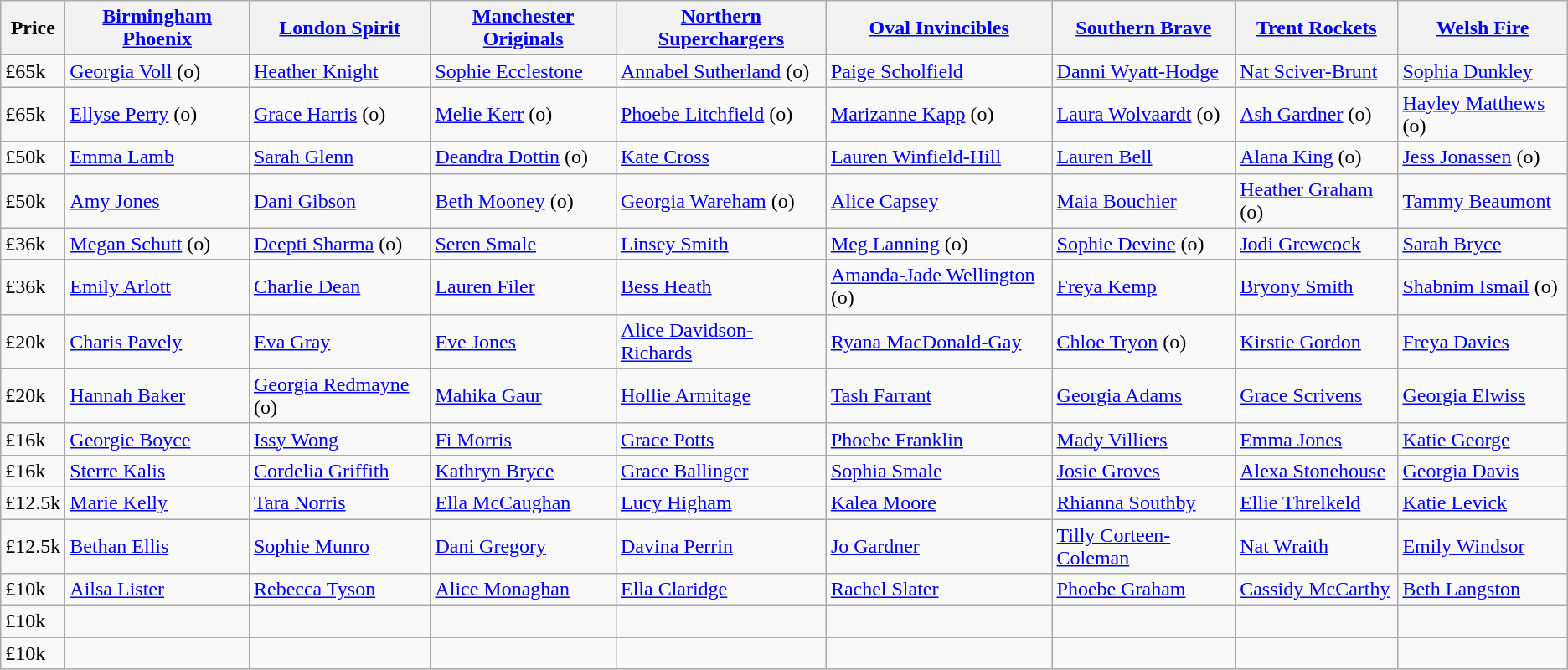<table class="wikitable">
<tr>
<th>Price</th>
<th><a href='#'>Birmingham Phoenix</a></th>
<th><a href='#'>London Spirit</a></th>
<th><a href='#'>Manchester Originals</a></th>
<th><a href='#'>Northern Superchargers</a></th>
<th><a href='#'>Oval Invincibles</a></th>
<th><a href='#'>Southern Brave</a></th>
<th><a href='#'>Trent Rockets</a></th>
<th><a href='#'>Welsh Fire</a></th>
</tr>
<tr>
<td>£65k</td>
<td><a href='#'>Georgia Voll</a> (o)</td>
<td><a href='#'>Heather Knight</a></td>
<td><a href='#'>Sophie Ecclestone</a></td>
<td><a href='#'>Annabel Sutherland</a> (o)</td>
<td><a href='#'>Paige Scholfield</a></td>
<td><a href='#'>Danni Wyatt-Hodge</a></td>
<td><a href='#'>Nat Sciver-Brunt</a></td>
<td><a href='#'>Sophia Dunkley</a></td>
</tr>
<tr>
<td>£65k</td>
<td><a href='#'>Ellyse Perry</a> (o)</td>
<td><a href='#'>Grace Harris</a> (o)</td>
<td><a href='#'>Melie Kerr</a> (o)</td>
<td><a href='#'>Phoebe Litchfield</a> (o)</td>
<td><a href='#'>Marizanne Kapp</a> (o)</td>
<td><a href='#'>Laura Wolvaardt</a> (o)</td>
<td><a href='#'>Ash Gardner</a> (o)</td>
<td><a href='#'>Hayley Matthews</a> (o)</td>
</tr>
<tr>
<td>£50k</td>
<td><a href='#'>Emma Lamb</a></td>
<td><a href='#'>Sarah Glenn</a></td>
<td><a href='#'>Deandra Dottin</a> (o)</td>
<td><a href='#'>Kate Cross</a></td>
<td><a href='#'>Lauren Winfield-Hill</a></td>
<td><a href='#'>Lauren Bell</a></td>
<td><a href='#'>Alana King</a> (o)</td>
<td><a href='#'>Jess Jonassen</a> (o)</td>
</tr>
<tr>
<td>£50k</td>
<td><a href='#'>Amy Jones</a></td>
<td><a href='#'>Dani Gibson</a></td>
<td><a href='#'>Beth Mooney</a> (o)</td>
<td><a href='#'>Georgia Wareham</a> (o)</td>
<td><a href='#'>Alice Capsey</a></td>
<td><a href='#'>Maia Bouchier</a></td>
<td><a href='#'>Heather Graham</a> (o)</td>
<td><a href='#'>Tammy Beaumont</a></td>
</tr>
<tr>
<td>£36k</td>
<td><a href='#'>Megan Schutt</a> (o)</td>
<td><a href='#'>Deepti Sharma</a> (o)</td>
<td><a href='#'>Seren Smale</a></td>
<td><a href='#'>Linsey Smith</a></td>
<td><a href='#'>Meg Lanning</a> (o)</td>
<td><a href='#'>Sophie Devine</a> (o)</td>
<td><a href='#'>Jodi Grewcock</a></td>
<td><a href='#'>Sarah Bryce</a></td>
</tr>
<tr>
<td>£36k</td>
<td><a href='#'>Emily Arlott</a></td>
<td><a href='#'>Charlie Dean</a></td>
<td><a href='#'>Lauren Filer</a></td>
<td><a href='#'>Bess Heath</a></td>
<td><a href='#'>Amanda-Jade Wellington</a> (o)</td>
<td><a href='#'>Freya Kemp</a></td>
<td><a href='#'>Bryony Smith</a></td>
<td><a href='#'>Shabnim Ismail</a> (o)</td>
</tr>
<tr>
<td>£20k</td>
<td><a href='#'>Charis Pavely</a></td>
<td><a href='#'>Eva Gray</a></td>
<td><a href='#'>Eve Jones</a></td>
<td><a href='#'>Alice Davidson-Richards</a></td>
<td><a href='#'>Ryana MacDonald-Gay</a></td>
<td><a href='#'>Chloe Tryon</a> (o)</td>
<td><a href='#'>Kirstie Gordon</a></td>
<td><a href='#'>Freya Davies</a></td>
</tr>
<tr>
<td>£20k</td>
<td><a href='#'>Hannah Baker</a></td>
<td><a href='#'>Georgia Redmayne</a> (o)</td>
<td><a href='#'>Mahika Gaur</a></td>
<td><a href='#'>Hollie Armitage</a></td>
<td><a href='#'>Tash Farrant</a></td>
<td><a href='#'>Georgia Adams</a></td>
<td><a href='#'>Grace Scrivens</a></td>
<td><a href='#'>Georgia Elwiss</a></td>
</tr>
<tr>
<td>£16k</td>
<td><a href='#'>Georgie Boyce</a></td>
<td><a href='#'>Issy Wong</a></td>
<td><a href='#'>Fi Morris</a></td>
<td><a href='#'>Grace Potts</a></td>
<td><a href='#'>Phoebe Franklin</a></td>
<td><a href='#'>Mady Villiers</a></td>
<td><a href='#'>Emma Jones</a></td>
<td><a href='#'>Katie George</a></td>
</tr>
<tr>
<td>£16k</td>
<td><a href='#'>Sterre Kalis</a></td>
<td><a href='#'>Cordelia Griffith</a></td>
<td><a href='#'>Kathryn Bryce</a></td>
<td><a href='#'>Grace Ballinger</a></td>
<td><a href='#'>Sophia Smale</a></td>
<td><a href='#'>Josie Groves</a></td>
<td><a href='#'>Alexa Stonehouse</a></td>
<td><a href='#'>Georgia Davis</a></td>
</tr>
<tr>
<td>£12.5k</td>
<td><a href='#'>Marie Kelly</a></td>
<td><a href='#'>Tara Norris</a></td>
<td><a href='#'>Ella McCaughan</a></td>
<td><a href='#'>Lucy Higham</a></td>
<td><a href='#'>Kalea Moore</a></td>
<td><a href='#'>Rhianna Southby</a></td>
<td><a href='#'>Ellie Threlkeld</a></td>
<td><a href='#'>Katie Levick</a></td>
</tr>
<tr>
<td>£12.5k</td>
<td><a href='#'>Bethan Ellis</a></td>
<td><a href='#'>Sophie Munro</a></td>
<td><a href='#'>Dani Gregory</a></td>
<td><a href='#'>Davina Perrin</a></td>
<td><a href='#'>Jo Gardner</a></td>
<td><a href='#'>Tilly Corteen-Coleman</a></td>
<td><a href='#'>Nat Wraith</a></td>
<td><a href='#'>Emily Windsor</a></td>
</tr>
<tr>
<td>£10k</td>
<td><a href='#'>Ailsa Lister</a></td>
<td><a href='#'>Rebecca Tyson</a></td>
<td><a href='#'>Alice Monaghan</a></td>
<td><a href='#'>Ella Claridge</a></td>
<td><a href='#'>Rachel Slater</a></td>
<td><a href='#'>Phoebe Graham</a></td>
<td><a href='#'>Cassidy McCarthy</a></td>
<td><a href='#'>Beth Langston</a></td>
</tr>
<tr>
<td>£10k</td>
<td></td>
<td></td>
<td></td>
<td></td>
<td></td>
<td></td>
<td></td>
<td></td>
</tr>
<tr>
<td>£10k</td>
<td></td>
<td></td>
<td></td>
<td></td>
<td></td>
<td></td>
<td></td>
<td></td>
</tr>
</table>
